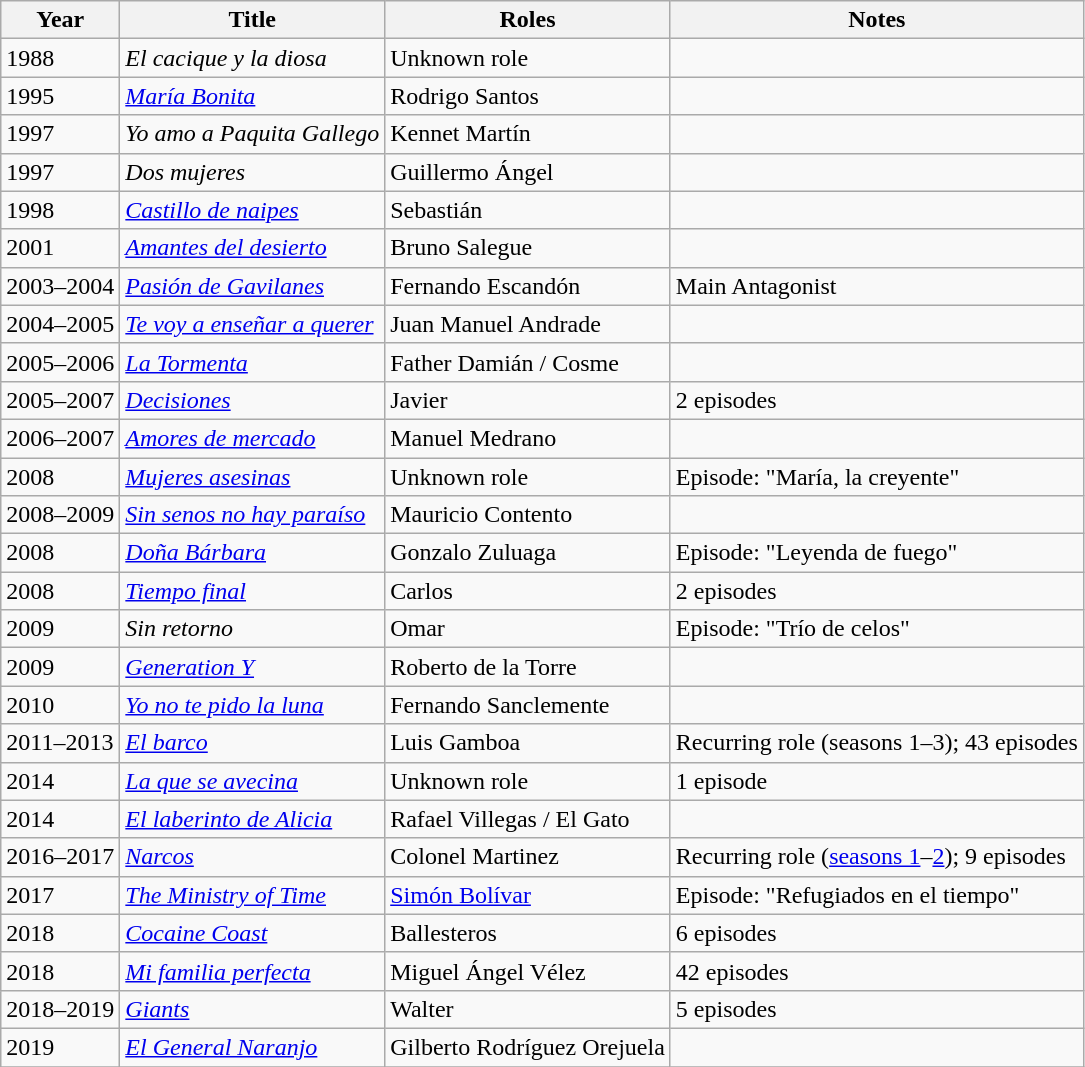<table class="wikitable sortable">
<tr>
<th>Year</th>
<th>Title</th>
<th>Roles</th>
<th>Notes</th>
</tr>
<tr>
<td>1988</td>
<td><em>El cacique y la diosa</em></td>
<td>Unknown role</td>
<td></td>
</tr>
<tr>
<td>1995</td>
<td><em><a href='#'>María Bonita</a></em></td>
<td>Rodrigo Santos</td>
<td></td>
</tr>
<tr>
<td>1997</td>
<td><em>Yo amo a Paquita Gallego</em></td>
<td>Kennet Martín</td>
<td></td>
</tr>
<tr>
<td>1997</td>
<td><em>Dos mujeres</em></td>
<td>Guillermo Ángel</td>
<td></td>
</tr>
<tr>
<td>1998</td>
<td><em><a href='#'>Castillo de naipes</a></em></td>
<td>Sebastián</td>
<td></td>
</tr>
<tr>
<td>2001</td>
<td><em><a href='#'>Amantes del desierto</a></em></td>
<td>Bruno Salegue</td>
<td></td>
</tr>
<tr>
<td>2003–2004</td>
<td><em><a href='#'>Pasión de Gavilanes</a></em></td>
<td>Fernando Escandón</td>
<td>Main Antagonist</td>
</tr>
<tr>
<td>2004–2005</td>
<td><em><a href='#'>Te voy a enseñar a querer</a></em></td>
<td>Juan Manuel Andrade</td>
<td></td>
</tr>
<tr>
<td>2005–2006</td>
<td><em><a href='#'>La Tormenta</a></em></td>
<td>Father Damián / Cosme</td>
<td></td>
</tr>
<tr>
<td>2005–2007</td>
<td><em><a href='#'>Decisiones</a></em></td>
<td>Javier</td>
<td>2 episodes</td>
</tr>
<tr>
<td>2006–2007</td>
<td><em><a href='#'>Amores de mercado</a></em></td>
<td>Manuel Medrano</td>
<td></td>
</tr>
<tr>
<td>2008</td>
<td><em><a href='#'>Mujeres asesinas</a></em></td>
<td>Unknown role</td>
<td>Episode: "María, la creyente"</td>
</tr>
<tr>
<td>2008–2009</td>
<td><em><a href='#'>Sin senos no hay paraíso</a></em></td>
<td>Mauricio Contento</td>
<td></td>
</tr>
<tr>
<td>2008</td>
<td><em><a href='#'>Doña Bárbara</a></em></td>
<td>Gonzalo Zuluaga</td>
<td>Episode: "Leyenda de fuego"</td>
</tr>
<tr>
<td>2008</td>
<td><em><a href='#'>Tiempo final</a></em></td>
<td>Carlos</td>
<td>2 episodes</td>
</tr>
<tr>
<td>2009</td>
<td><em>Sin retorno</em></td>
<td>Omar</td>
<td>Episode: "Trío de celos"</td>
</tr>
<tr>
<td>2009</td>
<td><em><a href='#'>Generation Y</a></em></td>
<td>Roberto de la Torre</td>
<td></td>
</tr>
<tr>
<td>2010</td>
<td><em><a href='#'>Yo no te pido la luna</a></em></td>
<td>Fernando Sanclemente</td>
<td></td>
</tr>
<tr>
<td>2011–2013</td>
<td><em><a href='#'>El barco</a></em></td>
<td>Luis Gamboa</td>
<td>Recurring role (seasons 1–3); 43 episodes</td>
</tr>
<tr>
<td>2014</td>
<td><em><a href='#'>La que se avecina</a></em></td>
<td>Unknown role</td>
<td>1 episode</td>
</tr>
<tr>
<td>2014</td>
<td><em><a href='#'>El laberinto de Alicia</a></em></td>
<td>Rafael Villegas / El Gato</td>
<td></td>
</tr>
<tr>
<td>2016–2017</td>
<td><em><a href='#'>Narcos</a></em></td>
<td>Colonel Martinez</td>
<td>Recurring role (<a href='#'>seasons 1</a>–<a href='#'>2</a>); 9 episodes</td>
</tr>
<tr>
<td>2017</td>
<td><em><a href='#'>The Ministry of Time</a></em></td>
<td><a href='#'>Simón Bolívar</a></td>
<td>Episode: "Refugiados en el tiempo"</td>
</tr>
<tr>
<td>2018</td>
<td><em><a href='#'>Cocaine Coast</a></em></td>
<td>Ballesteros</td>
<td>6 episodes</td>
</tr>
<tr>
<td>2018</td>
<td><em><a href='#'>Mi familia perfecta</a></em></td>
<td>Miguel Ángel Vélez</td>
<td>42 episodes</td>
</tr>
<tr>
<td>2018–2019</td>
<td><em><a href='#'>Giants</a></em></td>
<td>Walter</td>
<td>5 episodes</td>
</tr>
<tr>
<td>2019</td>
<td><em><a href='#'>El General Naranjo</a></em></td>
<td>Gilberto Rodríguez Orejuela</td>
<td></td>
</tr>
<tr>
</tr>
</table>
